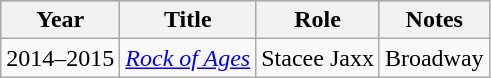<table class="wikitable">
<tr style="background:#b0c4de; text-align:center;">
<th>Year</th>
<th>Title</th>
<th>Role</th>
<th>Notes</th>
</tr>
<tr>
<td>2014–2015</td>
<td><em><a href='#'>Rock of Ages</a></em></td>
<td>Stacee Jaxx</td>
<td>Broadway</td>
</tr>
</table>
